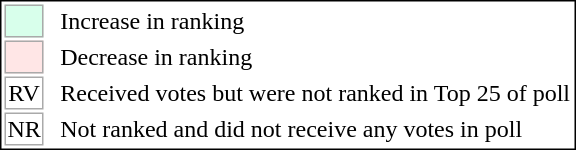<table style="border:1px solid black;" align=right>
<tr>
<td style="background:#D8FFEB; width:20px; border:1px solid #aaaaaa;"> </td>
<td rowspan=5> </td>
<td>Increase in ranking</td>
</tr>
<tr>
<td style="background:#FFE6E6; width:20px; border:1px solid #aaaaaa;"> </td>
<td>Decrease in ranking</td>
</tr>
<tr>
<td align=center style="width:20px; border:1px solid #aaaaaa; background:white;">RV</td>
<td>Received votes but were not ranked in Top 25 of poll</td>
</tr>
<tr>
<td align=center style="width:20px; border:1px solid #aaaaaa; background:white;">NR</td>
<td>Not ranked and did not receive any votes in poll</td>
</tr>
</table>
